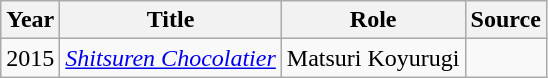<table class="wikitable sortable plainrowheaders">
<tr>
<th>Year</th>
<th>Title</th>
<th>Role</th>
<th class="unsortable">Source</th>
</tr>
<tr>
<td align="center">2015</td>
<td><em><a href='#'>Shitsuren Chocolatier</a></em></td>
<td>Matsuri Koyurugi</td>
<td></td>
</tr>
</table>
